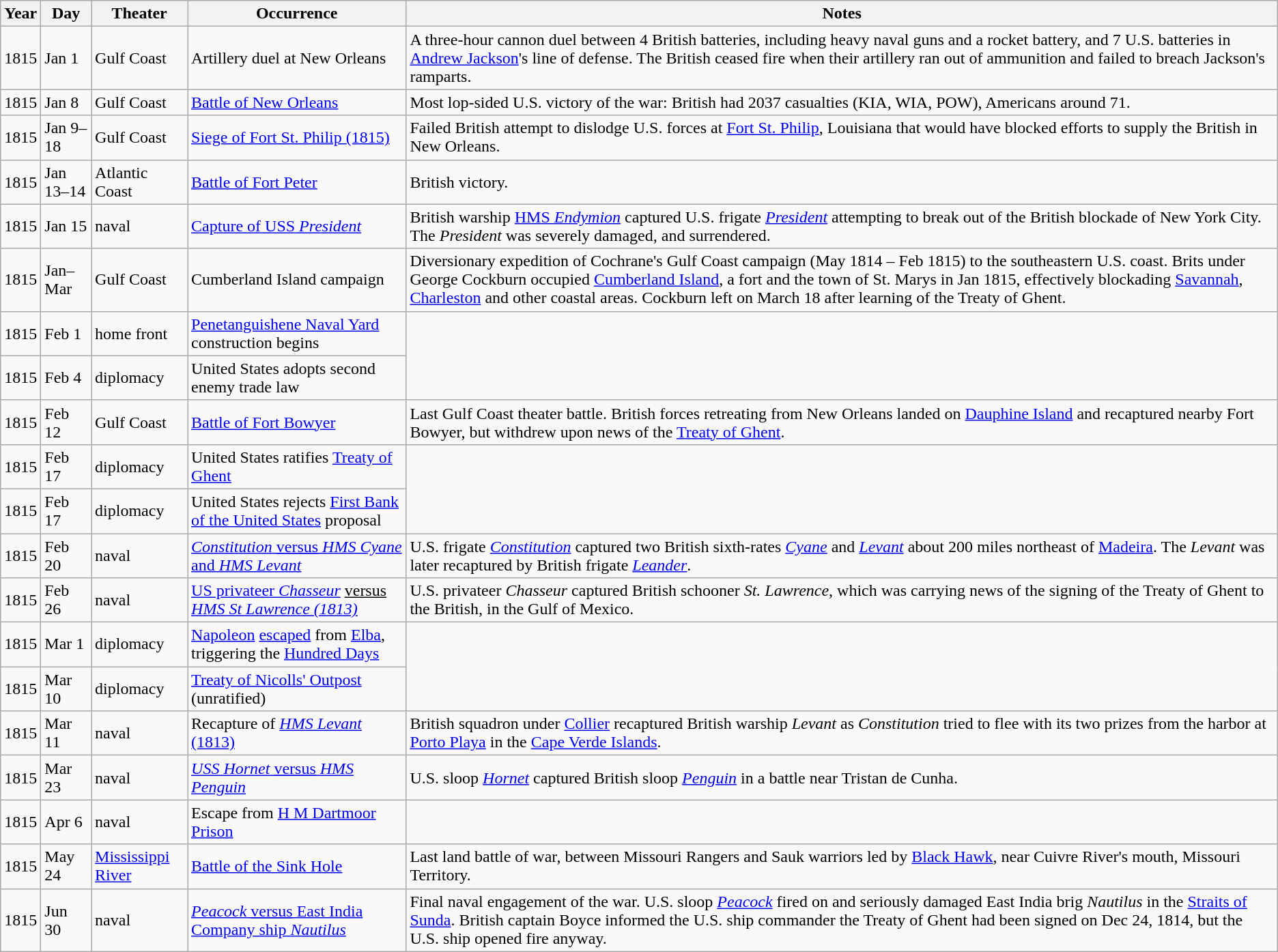<table class="wikitable sortable">
<tr>
<th>Year</th>
<th>Day</th>
<th>Theater</th>
<th>Occurrence</th>
<th>Notes</th>
</tr>
<tr>
<td>1815</td>
<td>Jan 1</td>
<td>Gulf Coast</td>
<td>Artillery duel at New Orleans</td>
<td>A three-hour cannon duel between 4 British batteries, including heavy naval guns and a rocket battery, and 7 U.S. batteries in <a href='#'>Andrew Jackson</a>'s line of defense. The British ceased fire when their artillery ran out of ammunition and failed to breach Jackson's ramparts.</td>
</tr>
<tr>
<td>1815</td>
<td>Jan 8</td>
<td>Gulf Coast</td>
<td><a href='#'>Battle of New Orleans</a></td>
<td>Most lop-sided U.S. victory of the war: British had 2037 casualties (KIA, WIA, POW), Americans around 71.</td>
</tr>
<tr>
<td>1815</td>
<td>Jan 9–<br>18</td>
<td>Gulf Coast</td>
<td><a href='#'>Siege of Fort St. Philip (1815)</a></td>
<td>Failed British attempt to dislodge U.S. forces at <a href='#'>Fort St. Philip</a>, Louisiana that would have blocked efforts to supply the British in New Orleans.</td>
</tr>
<tr>
<td>1815</td>
<td>Jan 13–14</td>
<td>Atlantic Coast</td>
<td><a href='#'>Battle of Fort Peter</a></td>
<td>British victory.</td>
</tr>
<tr>
<td>1815</td>
<td>Jan 15</td>
<td>naval</td>
<td><a href='#'>Capture of USS <em>President</em></a></td>
<td>British warship <a href='#'>HMS <em>Endymion</em></a> captured U.S. frigate <em><a href='#'>President</a></em> attempting to break out of the British blockade of New York City. The <em>President</em> was severely damaged, and surrendered.</td>
</tr>
<tr>
<td>1815</td>
<td>Jan–<br>Mar</td>
<td>Gulf Coast</td>
<td>Cumberland Island campaign</td>
<td>Diversionary expedition of Cochrane's Gulf Coast campaign (May 1814 – Feb 1815) to the southeastern U.S. coast. Brits under George Cockburn occupied <a href='#'>Cumberland Island</a>, a fort and the town of St. Marys in Jan 1815, effectively blockading <a href='#'>Savannah</a>, <a href='#'>Charleston</a> and other coastal areas. Cockburn left on March 18 after learning of the Treaty of Ghent.</td>
</tr>
<tr>
<td>1815</td>
<td>Feb 1</td>
<td>home front</td>
<td><a href='#'>Penetanguishene Naval Yard</a> construction begins</td>
</tr>
<tr>
<td>1815</td>
<td>Feb 4</td>
<td>diplomacy</td>
<td>United States adopts second enemy trade law</td>
</tr>
<tr>
<td>1815</td>
<td>Feb 12</td>
<td>Gulf Coast</td>
<td><a href='#'>Battle of Fort Bowyer</a></td>
<td>Last Gulf Coast theater battle. British forces retreating from New Orleans landed on <a href='#'>Dauphine Island</a> and recaptured nearby Fort Bowyer, but withdrew upon news of the <a href='#'>Treaty of Ghent</a>.</td>
</tr>
<tr>
<td>1815</td>
<td>Feb 17</td>
<td>diplomacy</td>
<td>United States ratifies <a href='#'>Treaty of Ghent</a></td>
</tr>
<tr>
<td>1815</td>
<td>Feb 17</td>
<td>diplomacy</td>
<td>United States rejects <a href='#'>First Bank of the United States</a> proposal</td>
</tr>
<tr>
<td>1815</td>
<td>Feb 20</td>
<td>naval</td>
<td><a href='#'><em>Constitution</em> <u>versus</u> <em>HMS Cyane</em> and <em>HMS Levant</em></a></td>
<td>U.S. frigate <em><a href='#'>Constitution</a></em> captured two British sixth-rates <em><a href='#'>Cyane</a></em> and <em><a href='#'>Levant</a></em> about 200 miles northeast of <a href='#'>Madeira</a>. The <em>Levant</em> was later recaptured by British frigate <em><a href='#'>Leander</a></em>.</td>
</tr>
<tr>
<td>1815</td>
<td>Feb 26</td>
<td>naval</td>
<td><a href='#'>US privateer <em>Chasseur</em></a> <u>versus</u> <em><a href='#'>HMS St Lawrence (1813)</a></em></td>
<td>U.S. privateer <em>Chasseur</em> captured British schooner <em>St. Lawrence</em>, which was carrying news of the signing of the Treaty of Ghent to the British, in the Gulf of Mexico.</td>
</tr>
<tr>
<td>1815</td>
<td>Mar 1</td>
<td>diplomacy</td>
<td><a href='#'>Napoleon</a> <a href='#'>escaped</a> from <a href='#'>Elba</a>, triggering the <a href='#'>Hundred Days</a></td>
</tr>
<tr>
<td>1815</td>
<td>Mar 10</td>
<td>diplomacy</td>
<td><a href='#'>Treaty of Nicolls' Outpost</a> (unratified)</td>
</tr>
<tr>
<td>1815</td>
<td>Mar 11</td>
<td>naval</td>
<td>Recapture of <a href='#'><em>HMS Levant</em> (1813)</a></td>
<td>British squadron under <a href='#'>Collier</a> recaptured British warship <em>Levant</em> as <em>Constitution</em> tried to flee with its two prizes from the harbor at <a href='#'>Porto Playa</a> in the <a href='#'>Cape Verde Islands</a>.</td>
</tr>
<tr>
<td>1815</td>
<td>Mar 23</td>
<td>naval</td>
<td><a href='#'><em>USS Hornet</em> <u>versus</u> <em>HMS Penguin</em></a></td>
<td>U.S. sloop <em><a href='#'>Hornet</a></em> captured British sloop <em><a href='#'>Penguin</a></em> in a battle near Tristan de Cunha.</td>
</tr>
<tr>
<td>1815</td>
<td>Apr 6</td>
<td>naval</td>
<td>Escape from <a href='#'>H M Dartmoor Prison</a></td>
</tr>
<tr>
<td>1815</td>
<td>May 24</td>
<td><a href='#'>Mississippi River</a></td>
<td><a href='#'>Battle of the Sink Hole</a></td>
<td>Last land battle of war, between Missouri Rangers and Sauk warriors led by <a href='#'>Black Hawk</a>, near Cuivre River's mouth, Missouri Territory.</td>
</tr>
<tr>
<td>1815</td>
<td>Jun 30</td>
<td>naval</td>
<td><a href='#'><em>Peacock</em> <u>versus</u> East India Company ship <em>Nautilus</em></a></td>
<td>Final naval engagement of the war. U.S. sloop <em><a href='#'>Peacock</a></em> fired on and seriously damaged East India brig <em>Nautilus</em> in the <a href='#'>Straits of Sunda</a>. British captain Boyce informed the U.S. ship commander the Treaty of Ghent had been signed on Dec 24, 1814, but the U.S. ship opened fire anyway.</td>
</tr>
</table>
